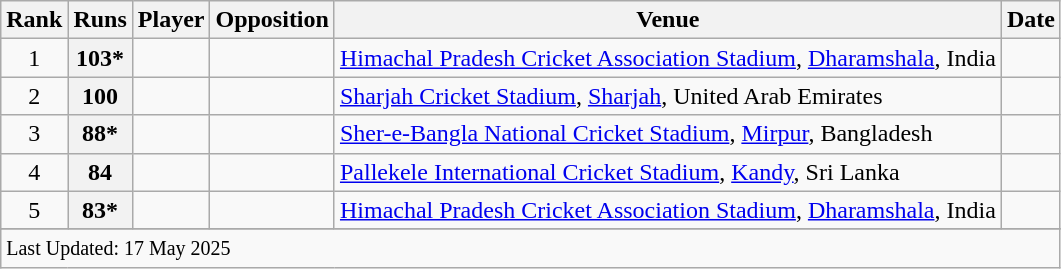<table class="wikitable plainrowheaders sortable">
<tr>
<th scope=col>Rank</th>
<th scope=col>Runs</th>
<th scope=col>Player</th>
<th scope=col>Opposition</th>
<th scope=col>Venue</th>
<th scope=col>Date</th>
</tr>
<tr>
<td align=center>1</td>
<th scope=row style=text-align:center;>103*</th>
<td></td>
<td></td>
<td><a href='#'>Himachal Pradesh Cricket Association Stadium</a>, <a href='#'>Dharamshala</a>, India</td>
<td> </td>
</tr>
<tr>
<td align=center>2</td>
<th scope=row style=text-align:center;>100</th>
<td> </td>
<td></td>
<td><a href='#'>Sharjah Cricket Stadium</a>, <a href='#'>Sharjah</a>, United Arab Emirates</td>
<td></td>
</tr>
<tr>
<td align=center>3</td>
<th scope=row style=text-align:center;>88*</th>
<td></td>
<td></td>
<td><a href='#'>Sher-e-Bangla National Cricket Stadium</a>, <a href='#'>Mirpur</a>, Bangladesh</td>
<td></td>
</tr>
<tr>
<td align=center>4</td>
<th scope=row style=text-align:center;>84</th>
<td></td>
<td></td>
<td><a href='#'>Pallekele International Cricket Stadium</a>, <a href='#'>Kandy</a>, Sri Lanka</td>
<td> </td>
</tr>
<tr>
<td align=center>5</td>
<th scope=row style=text-align:center;>83*</th>
<td></td>
<td></td>
<td><a href='#'>Himachal Pradesh Cricket Association Stadium</a>, <a href='#'>Dharamshala</a>, India</td>
<td> </td>
</tr>
<tr>
</tr>
<tr class=sortbottom>
<td colspan=6><small>Last Updated: 17 May 2025</small></td>
</tr>
</table>
